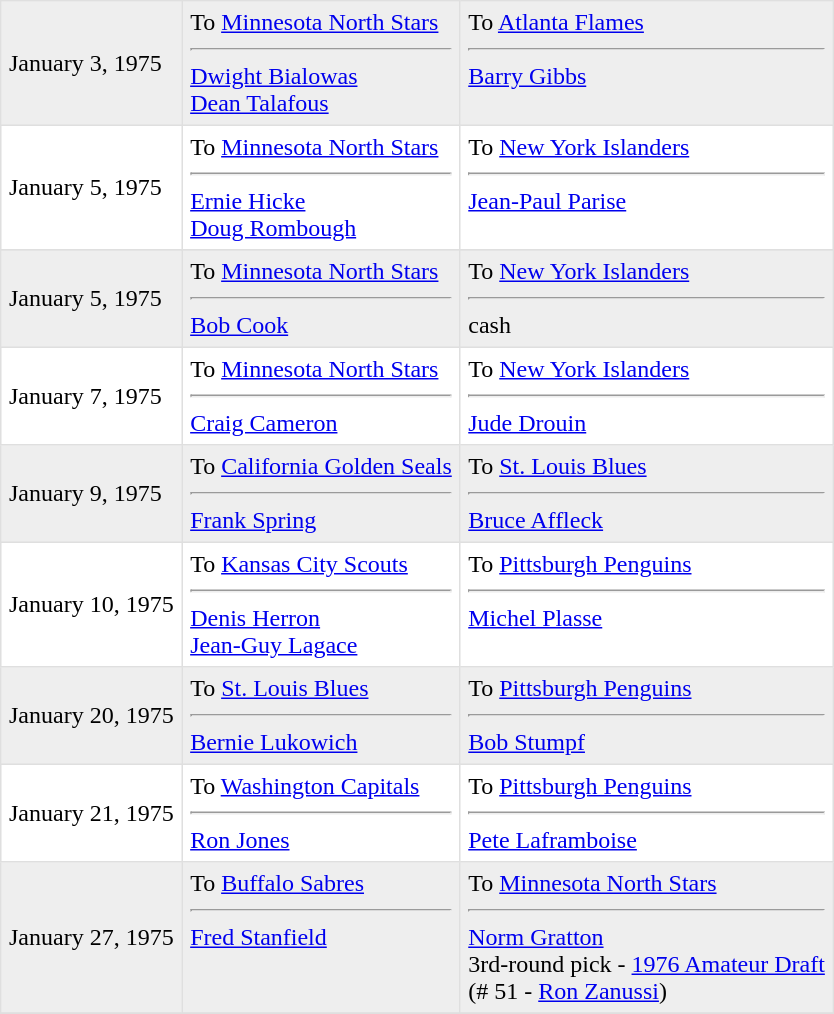<table border=1 style="border-collapse:collapse" bordercolor="#DFDFDF"  cellpadding="5">
<tr bgcolor="#eeeeee">
<td>January 3, 1975</td>
<td valign="top">To <a href='#'>Minnesota North Stars</a><hr><a href='#'>Dwight Bialowas</a><br><a href='#'>Dean Talafous</a></td>
<td valign="top">To <a href='#'>Atlanta Flames</a><hr><a href='#'>Barry Gibbs</a></td>
</tr>
<tr>
<td>January 5, 1975</td>
<td valign="top">To <a href='#'>Minnesota North Stars</a><hr><a href='#'>Ernie Hicke</a><br><a href='#'>Doug Rombough</a></td>
<td valign="top">To <a href='#'>New York Islanders</a><hr><a href='#'>Jean-Paul Parise</a></td>
</tr>
<tr>
</tr>
<tr bgcolor="#eeeeee">
<td>January 5, 1975</td>
<td valign="top">To <a href='#'>Minnesota North Stars</a><hr><a href='#'>Bob Cook</a></td>
<td valign="top">To <a href='#'>New York Islanders</a><hr>cash</td>
</tr>
<tr>
<td>January 7, 1975</td>
<td valign="top">To <a href='#'>Minnesota North Stars</a><hr><a href='#'>Craig Cameron</a></td>
<td valign="top">To <a href='#'>New York Islanders</a><hr><a href='#'>Jude Drouin</a></td>
</tr>
<tr bgcolor="#eeeeee">
<td>January 9, 1975</td>
<td valign="top">To <a href='#'>California Golden Seals</a><hr><a href='#'>Frank Spring</a></td>
<td valign="top">To <a href='#'>St. Louis Blues</a><hr><a href='#'>Bruce Affleck</a></td>
</tr>
<tr>
<td>January 10, 1975</td>
<td valign="top">To <a href='#'>Kansas City Scouts</a><hr><a href='#'>Denis Herron</a><br><a href='#'>Jean-Guy Lagace</a></td>
<td valign="top">To <a href='#'>Pittsburgh Penguins</a><hr><a href='#'>Michel Plasse</a></td>
</tr>
<tr bgcolor="#eeeeee">
<td>January 20, 1975</td>
<td valign="top">To <a href='#'>St. Louis Blues</a><hr><a href='#'>Bernie Lukowich</a></td>
<td valign="top">To <a href='#'>Pittsburgh Penguins</a><hr><a href='#'>Bob Stumpf</a></td>
</tr>
<tr>
<td>January 21, 1975</td>
<td valign="top">To <a href='#'>Washington Capitals</a><hr><a href='#'>Ron Jones</a></td>
<td valign="top">To <a href='#'>Pittsburgh Penguins</a><hr><a href='#'>Pete Laframboise</a></td>
</tr>
<tr bgcolor="#eeeeee">
<td>January 27, 1975</td>
<td valign="top">To <a href='#'>Buffalo Sabres</a><hr><a href='#'>Fred Stanfield</a></td>
<td valign="top">To <a href='#'>Minnesota North Stars</a><hr><a href='#'>Norm Gratton</a><br>3rd-round pick - <a href='#'>1976 Amateur Draft</a><br>(# 51 - <a href='#'>Ron Zanussi</a>)</td>
</tr>
<tr>
</tr>
</table>
